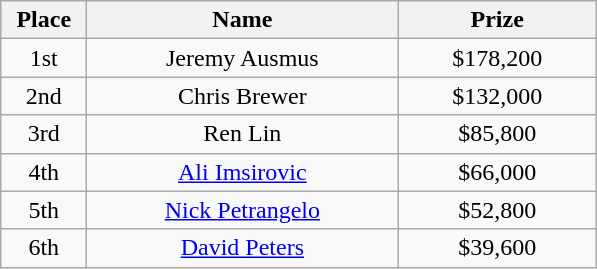<table class="wikitable">
<tr>
<th width="50">Place</th>
<th width="200">Name</th>
<th width="125">Prize</th>
</tr>
<tr>
<td align="center">1st</td>
<td align="center"> Jeremy Ausmus</td>
<td align="center">$178,200</td>
</tr>
<tr>
<td align="center">2nd</td>
<td align="center"> Chris Brewer</td>
<td align="center">$132,000</td>
</tr>
<tr>
<td align="center">3rd</td>
<td align="center"> Ren Lin</td>
<td align="center">$85,800</td>
</tr>
<tr>
<td align="center">4th</td>
<td align="center"> <a href='#'>Ali Imsirovic</a></td>
<td align="center">$66,000</td>
</tr>
<tr>
<td align="center">5th</td>
<td align="center"> <a href='#'>Nick Petrangelo</a></td>
<td align="center">$52,800</td>
</tr>
<tr>
<td align="center">6th</td>
<td align="center"> <a href='#'>David Peters</a></td>
<td align="center">$39,600</td>
</tr>
</table>
